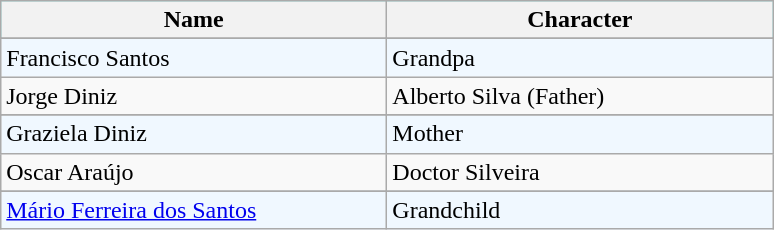<table class="wikitable"|width=100%>
<tr bgcolor="#66FFFF">
<th align="left" valign="top" width="250">Name</th>
<th align="left" valign="top" width="250">Character</th>
</tr>
<tr>
</tr>
<tr ---- bgcolor="#F0F8FF">
<td>Francisco Santos</td>
<td>Grandpa</td>
</tr>
<tr>
<td>Jorge Diniz</td>
<td>Alberto Silva (Father)</td>
</tr>
<tr>
</tr>
<tr ---- bgcolor="#F0F8FF">
<td>Graziela Diniz</td>
<td>Mother</td>
</tr>
<tr>
<td>Oscar Araújo</td>
<td>Doctor Silveira</td>
</tr>
<tr>
</tr>
<tr ---- bgcolor="#F0F8FF">
<td><a href='#'>Mário Ferreira dos Santos</a></td>
<td>Grandchild</td>
</tr>
</table>
